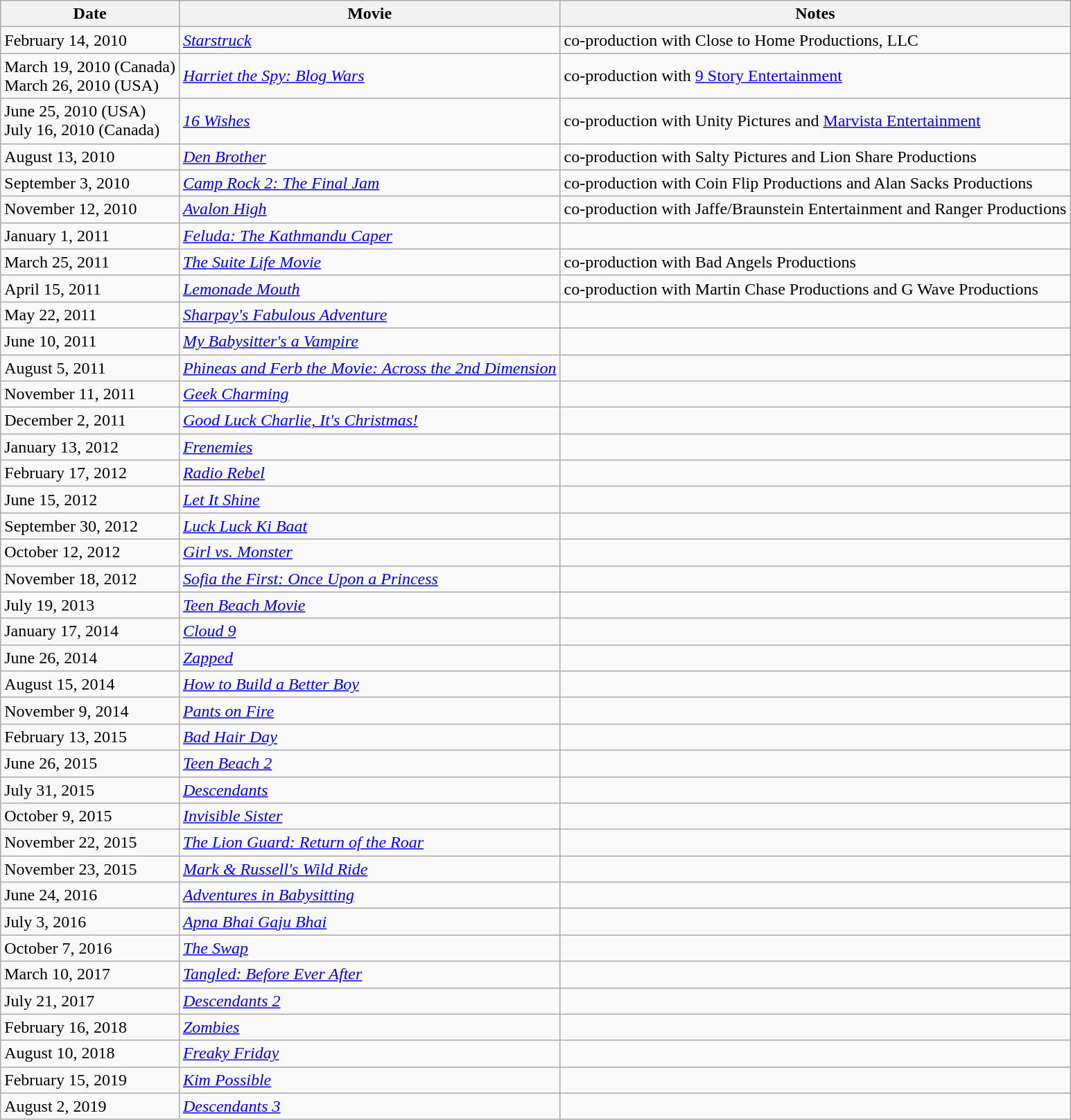<table class="wikitable">
<tr>
<th>Date</th>
<th>Movie</th>
<th>Notes</th>
</tr>
<tr>
<td>February 14, 2010</td>
<td><em><a href='#'>Starstruck</a></em></td>
<td>co-production with Close to Home Productions, LLC</td>
</tr>
<tr>
<td>March 19, 2010 (Canada)<br>March 26, 2010 (USA)</td>
<td><em><a href='#'>Harriet the Spy: Blog Wars</a></em></td>
<td>co-production with <a href='#'>9 Story Entertainment</a></td>
</tr>
<tr>
<td>June 25, 2010 (USA)<br>July 16, 2010 (Canada)</td>
<td><em><a href='#'>16 Wishes</a></em></td>
<td>co-production with Unity Pictures and <a href='#'>Marvista Entertainment</a></td>
</tr>
<tr>
<td>August 13, 2010</td>
<td><em><a href='#'>Den Brother</a></em></td>
<td>co-production with Salty Pictures and Lion Share Productions</td>
</tr>
<tr>
<td>September 3, 2010</td>
<td><em><a href='#'>Camp Rock 2: The Final Jam</a></em></td>
<td>co-production with Coin Flip Productions and Alan Sacks Productions</td>
</tr>
<tr>
<td>November 12, 2010</td>
<td><em><a href='#'>Avalon High</a></em></td>
<td>co-production with Jaffe/Braunstein Entertainment and Ranger Productions</td>
</tr>
<tr>
<td>January 1, 2011</td>
<td><em><a href='#'>Feluda: The Kathmandu Caper</a></em></td>
<td></td>
</tr>
<tr>
<td>March 25, 2011</td>
<td><em><a href='#'>The Suite Life Movie</a></em></td>
<td>co-production with Bad Angels Productions</td>
</tr>
<tr>
<td>April 15, 2011</td>
<td><em><a href='#'>Lemonade Mouth</a></em></td>
<td>co-production with Martin Chase Productions and G Wave Productions</td>
</tr>
<tr>
<td>May 22, 2011</td>
<td><em><a href='#'>Sharpay's Fabulous Adventure</a></em></td>
<td></td>
</tr>
<tr>
<td>June 10, 2011</td>
<td><em><a href='#'>My Babysitter's a Vampire</a></em></td>
<td></td>
</tr>
<tr>
<td>August 5, 2011</td>
<td><em><a href='#'>Phineas and Ferb the Movie: Across the 2nd Dimension</a></em></td>
<td></td>
</tr>
<tr>
<td>November 11, 2011</td>
<td><em><a href='#'>Geek Charming</a></em></td>
<td></td>
</tr>
<tr>
<td>December 2, 2011</td>
<td><em><a href='#'>Good Luck Charlie, It's Christmas!</a></em></td>
<td></td>
</tr>
<tr>
<td>January 13, 2012</td>
<td><em><a href='#'>Frenemies</a></em></td>
<td></td>
</tr>
<tr>
<td>February 17, 2012</td>
<td><em><a href='#'>Radio Rebel</a></em></td>
<td></td>
</tr>
<tr>
<td>June 15, 2012</td>
<td><em><a href='#'>Let It Shine</a></em></td>
<td></td>
</tr>
<tr>
<td>September 30, 2012</td>
<td><em><a href='#'>Luck Luck Ki Baat</a></em></td>
<td></td>
</tr>
<tr>
<td>October 12, 2012</td>
<td><em><a href='#'>Girl vs. Monster</a></em></td>
<td></td>
</tr>
<tr>
<td>November 18, 2012</td>
<td><em><a href='#'>Sofia the First: Once Upon a Princess</a></em></td>
<td></td>
</tr>
<tr>
<td>July 19, 2013</td>
<td><em><a href='#'>Teen Beach Movie</a></em></td>
<td></td>
</tr>
<tr>
<td>January 17, 2014</td>
<td><em><a href='#'>Cloud 9</a></em></td>
<td></td>
</tr>
<tr>
<td>June 26, 2014</td>
<td><em><a href='#'>Zapped</a></em></td>
<td></td>
</tr>
<tr>
<td>August 15, 2014</td>
<td><em><a href='#'>How to Build a Better Boy</a></em></td>
<td></td>
</tr>
<tr>
<td>November 9, 2014</td>
<td><em><a href='#'>Pants on Fire</a></em></td>
<td></td>
</tr>
<tr>
<td>February 13, 2015</td>
<td><em><a href='#'>Bad Hair Day</a></em></td>
<td></td>
</tr>
<tr>
<td>June 26, 2015</td>
<td><em><a href='#'>Teen Beach 2</a></em></td>
<td></td>
</tr>
<tr>
<td>July 31, 2015</td>
<td><em><a href='#'>Descendants</a></em></td>
<td></td>
</tr>
<tr>
<td>October 9, 2015</td>
<td><em><a href='#'>Invisible Sister</a></em></td>
<td></td>
</tr>
<tr>
<td>November 22, 2015</td>
<td><em><a href='#'>The Lion Guard: Return of the Roar</a></em></td>
<td></td>
</tr>
<tr>
<td>November 23, 2015</td>
<td><em><a href='#'>Mark & Russell's Wild Ride</a></em></td>
<td></td>
</tr>
<tr>
<td>June 24, 2016</td>
<td><em><a href='#'>Adventures in Babysitting</a></em></td>
<td></td>
</tr>
<tr>
<td>July 3, 2016</td>
<td><em><a href='#'>Apna Bhai Gaju Bhai</a></em></td>
<td></td>
</tr>
<tr>
<td>October 7, 2016</td>
<td><em><a href='#'>The Swap</a></em></td>
<td></td>
</tr>
<tr>
<td>March 10, 2017</td>
<td><em><a href='#'>Tangled: Before Ever After</a></em></td>
<td></td>
</tr>
<tr>
<td>July 21, 2017</td>
<td><em><a href='#'>Descendants 2</a></em></td>
<td></td>
</tr>
<tr>
<td>February 16, 2018</td>
<td><em><a href='#'>Zombies</a></em></td>
<td></td>
</tr>
<tr>
<td>August 10, 2018</td>
<td><em><a href='#'>Freaky Friday</a></em></td>
<td></td>
</tr>
<tr>
<td>February 15, 2019</td>
<td><em><a href='#'>Kim Possible</a></em></td>
<td></td>
</tr>
<tr>
<td>August 2, 2019</td>
<td><em><a href='#'>Descendants 3</a></em></td>
<td></td>
</tr>
</table>
